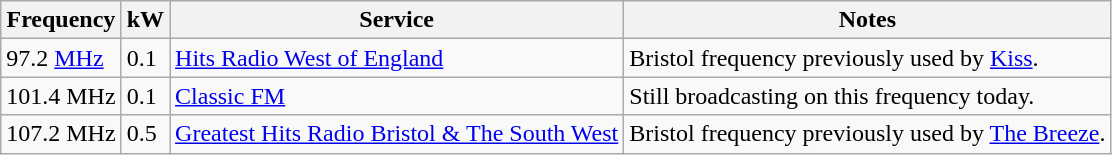<table class="wikitable sortable">
<tr>
<th>Frequency</th>
<th>kW</th>
<th>Service</th>
<th>Notes</th>
</tr>
<tr>
<td>97.2 <a href='#'>MHz</a></td>
<td>0.1</td>
<td><a href='#'>Hits Radio West of England</a></td>
<td>Bristol frequency previously used by <a href='#'>Kiss</a>.</td>
</tr>
<tr>
<td>101.4 MHz</td>
<td>0.1</td>
<td><a href='#'>Classic FM</a></td>
<td>Still broadcasting on this frequency today.</td>
</tr>
<tr>
<td>107.2 MHz</td>
<td>0.5</td>
<td><a href='#'>Greatest Hits Radio Bristol & The South West</a></td>
<td>Bristol frequency previously used by <a href='#'>The Breeze</a>.</td>
</tr>
</table>
